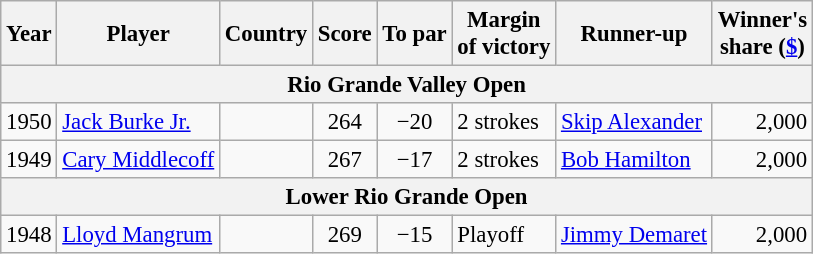<table class="wikitable" style="font-size:95%">
<tr>
<th>Year</th>
<th>Player</th>
<th>Country</th>
<th>Score</th>
<th>To par</th>
<th>Margin<br>of victory</th>
<th>Runner-up</th>
<th>Winner's<br>share (<a href='#'>$</a>)</th>
</tr>
<tr>
<th colspan=8>Rio Grande Valley Open</th>
</tr>
<tr>
<td>1950</td>
<td><a href='#'>Jack Burke Jr.</a></td>
<td></td>
<td align=center>264</td>
<td align=center>−20</td>
<td>2 strokes</td>
<td> <a href='#'>Skip Alexander</a></td>
<td align=right>2,000</td>
</tr>
<tr>
<td>1949</td>
<td><a href='#'>Cary Middlecoff</a></td>
<td></td>
<td align=center>267</td>
<td align=center>−17</td>
<td>2 strokes</td>
<td> <a href='#'>Bob Hamilton</a></td>
<td align=right>2,000</td>
</tr>
<tr>
<th colspan=8>Lower Rio Grande Open</th>
</tr>
<tr>
<td>1948</td>
<td><a href='#'>Lloyd Mangrum</a></td>
<td></td>
<td align=center>269</td>
<td align=center>−15</td>
<td>Playoff</td>
<td> <a href='#'>Jimmy Demaret</a></td>
<td align=right>2,000</td>
</tr>
</table>
